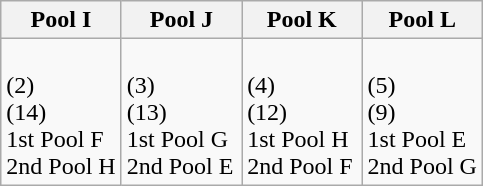<table class="wikitable">
<tr>
<th width=25%>Pool I</th>
<th width=25%>Pool J</th>
<th width=25%>Pool K</th>
<th width=25%>Pool L</th>
</tr>
<tr>
<td><br> (2)<br>
 (14)<br>
1st Pool F<br>
2nd Pool H</td>
<td><br> (3)<br>
 (13)<br>
1st Pool G<br>
2nd Pool E</td>
<td><br> (4)<br>
 (12)<br>
1st Pool H<br>
2nd Pool F</td>
<td><br> (5)<br>
 (9)<br>
1st Pool E<br>
2nd Pool G</td>
</tr>
</table>
